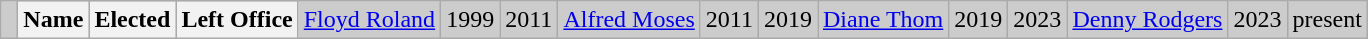<table class="wikitable">
<tr bgcolor="CCCCCC">
<td> </td>
<th><strong>Name </strong></th>
<th><strong>Elected</strong></th>
<th><strong>Left Office</strong><br></th>
<td><a href='#'>Floyd Roland</a></td>
<td>1999</td>
<td>2011<br></td>
<td><a href='#'>Alfred Moses</a></td>
<td>2011</td>
<td>2019<br></td>
<td><a href='#'>Diane Thom</a></td>
<td>2019</td>
<td>2023<br></td>
<td><a href='#'>Denny Rodgers</a></td>
<td>2023</td>
<td>present</td>
</tr>
</table>
